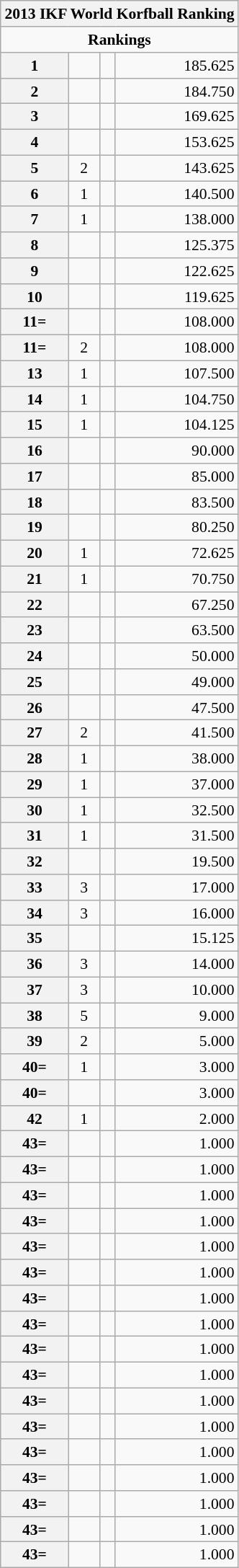<table class="wikitable collapsible collapsed" style="font-size: 90%; float: left; margin-left: 1em;">
<tr>
<th colspan="4">2013 IKF World Korfball Ranking</th>
</tr>
<tr>
<td colspan=4 align="center"><strong>Rankings </strong></td>
</tr>
<tr>
<th>1</th>
<td align="center"></td>
<td></td>
<td align="right">185.625</td>
</tr>
<tr>
<th>2</th>
<td align="center"></td>
<td></td>
<td align="right">184.750</td>
</tr>
<tr>
<th>3</th>
<td align="center"></td>
<td></td>
<td align="right">169.625</td>
</tr>
<tr>
<th>4</th>
<td align="center"></td>
<td></td>
<td align="right">153.625</td>
</tr>
<tr>
<th>5</th>
<td align="center">2</td>
<td></td>
<td align="right">143.625</td>
</tr>
<tr>
<th>6</th>
<td align="center">1</td>
<td></td>
<td align="right">140.500</td>
</tr>
<tr>
<th>7</th>
<td align="center">1</td>
<td></td>
<td align="right">138.000</td>
</tr>
<tr>
<th>8</th>
<td align="center"></td>
<td></td>
<td align="right">125.375</td>
</tr>
<tr>
<th>9</th>
<td align="center"></td>
<td></td>
<td align="right">122.625</td>
</tr>
<tr>
<th>10</th>
<td align="center"></td>
<td></td>
<td align="right">119.625</td>
</tr>
<tr>
<th>11=</th>
<td align="center"></td>
<td></td>
<td align="right">108.000</td>
</tr>
<tr>
<th>11=</th>
<td align="center">2</td>
<td></td>
<td align="right">108.000</td>
</tr>
<tr>
<th>13</th>
<td align="center">1</td>
<td></td>
<td align="right">107.500</td>
</tr>
<tr>
<th>14</th>
<td align="center">1</td>
<td></td>
<td align="right">104.750</td>
</tr>
<tr>
<th>15</th>
<td align="center">1</td>
<td></td>
<td align="right">104.125</td>
</tr>
<tr>
<th>16</th>
<td align="center"></td>
<td></td>
<td align="right">90.000</td>
</tr>
<tr>
<th>17</th>
<td align="center"></td>
<td></td>
<td align="right">85.000</td>
</tr>
<tr>
<th>18</th>
<td align="center"></td>
<td></td>
<td align="right">83.500</td>
</tr>
<tr>
<th>19</th>
<td align="center"></td>
<td></td>
<td align="right">80.250</td>
</tr>
<tr>
<th>20</th>
<td align="center">1</td>
<td></td>
<td align="right">72.625</td>
</tr>
<tr>
<th>21</th>
<td align="center">1</td>
<td></td>
<td align="right">70.750</td>
</tr>
<tr>
<th>22</th>
<td align="center"></td>
<td></td>
<td align="right">67.250</td>
</tr>
<tr>
<th>23</th>
<td align="center"></td>
<td></td>
<td align="right">63.500</td>
</tr>
<tr>
<th>24</th>
<td align="center"></td>
<td></td>
<td align="right">50.000</td>
</tr>
<tr>
<th>25</th>
<td align="center"></td>
<td></td>
<td align="right">49.000</td>
</tr>
<tr>
<th>26</th>
<td align="center"></td>
<td></td>
<td align="right">47.500</td>
</tr>
<tr>
<th>27</th>
<td align="center">2</td>
<td></td>
<td align="right">41.500</td>
</tr>
<tr>
<th>28</th>
<td align="center">1</td>
<td></td>
<td align="right">38.000</td>
</tr>
<tr>
<th>29</th>
<td align="center">1</td>
<td></td>
<td align="right">37.000</td>
</tr>
<tr>
<th>30</th>
<td align="center">1</td>
<td></td>
<td align="right">32.500</td>
</tr>
<tr>
<th>31</th>
<td align="center">1</td>
<td></td>
<td align="right">31.500</td>
</tr>
<tr>
<th>32</th>
<td align="center"></td>
<td></td>
<td align="right">19.500</td>
</tr>
<tr>
<th>33</th>
<td align="center">3</td>
<td></td>
<td align="right">17.000</td>
</tr>
<tr>
<th>34</th>
<td align="center">3</td>
<td></td>
<td align="right">16.000</td>
</tr>
<tr>
<th>35</th>
<td align="center"></td>
<td></td>
<td align="right">15.125</td>
</tr>
<tr>
<th>36</th>
<td align="center">3</td>
<td></td>
<td align="right">14.000</td>
</tr>
<tr>
<th>37</th>
<td align="center">3</td>
<td></td>
<td align="right">10.000</td>
</tr>
<tr>
<th>38</th>
<td align="center">5</td>
<td></td>
<td align="right">9.000</td>
</tr>
<tr>
<th>39</th>
<td align="center">2</td>
<td></td>
<td align="right">5.000</td>
</tr>
<tr>
<th>40=</th>
<td align="center">1</td>
<td></td>
<td align="right">3.000</td>
</tr>
<tr>
<th>40=</th>
<td align="center"></td>
<td></td>
<td align="right">3.000</td>
</tr>
<tr>
<th>42</th>
<td align="center">1</td>
<td></td>
<td align="right">2.000</td>
</tr>
<tr>
<th>43=</th>
<td align="center"></td>
<td></td>
<td align="right">1.000</td>
</tr>
<tr>
<th>43=</th>
<td align="center"></td>
<td></td>
<td align="right">1.000</td>
</tr>
<tr>
<th>43=</th>
<td align="center"></td>
<td></td>
<td align="right">1.000</td>
</tr>
<tr>
<th>43=</th>
<td align="center"></td>
<td></td>
<td align="right">1.000</td>
</tr>
<tr>
<th>43=</th>
<td align="center"></td>
<td></td>
<td align="right">1.000</td>
</tr>
<tr>
<th>43=</th>
<td align="center"></td>
<td></td>
<td align="right">1.000</td>
</tr>
<tr>
<th>43=</th>
<td align="center"></td>
<td></td>
<td align="right">1.000</td>
</tr>
<tr>
<th>43=</th>
<td align="center"></td>
<td></td>
<td align="right">1.000</td>
</tr>
<tr>
<th>43=</th>
<td align="center"></td>
<td></td>
<td align="right">1.000</td>
</tr>
<tr>
<th>43=</th>
<td align="center"></td>
<td></td>
<td align="right">1.000</td>
</tr>
<tr>
<th>43=</th>
<td align="center"></td>
<td></td>
<td align="right">1.000</td>
</tr>
<tr>
<th>43=</th>
<td align="center"></td>
<td></td>
<td align="right">1.000</td>
</tr>
<tr>
<th>43=</th>
<td align="center"></td>
<td></td>
<td align="right">1.000</td>
</tr>
<tr>
<th>43=</th>
<td align="center"></td>
<td></td>
<td align="right">1.000</td>
</tr>
<tr>
<th>43=</th>
<td align="center"></td>
<td></td>
<td align="right">1.000</td>
</tr>
<tr>
<th>43=</th>
<td align="center"></td>
<td></td>
<td align="right">1.000</td>
</tr>
<tr>
<th>43=</th>
<td align="center"></td>
<td></td>
<td align="right">1.000</td>
</tr>
</table>
